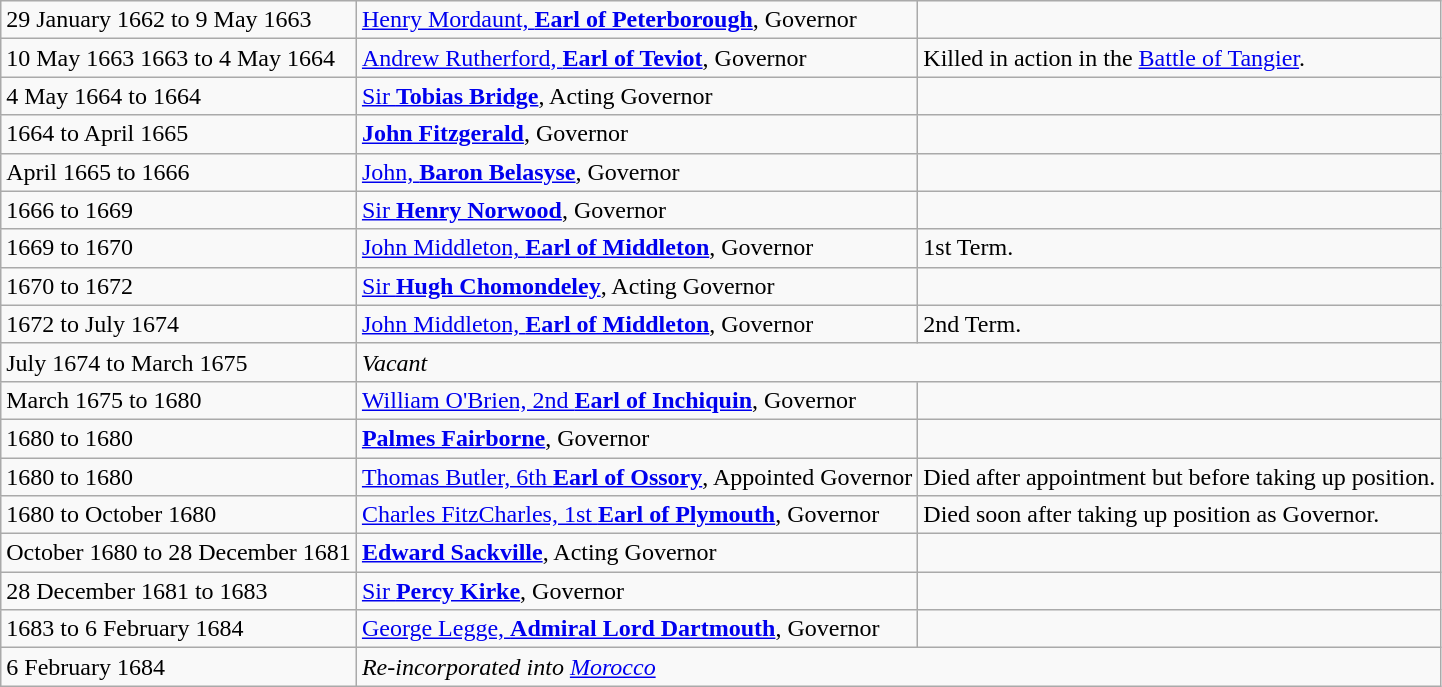<table class="wikitable">
<tr>
<td>29 January 1662 to 9 May 1663</td>
<td><a href='#'>Henry Mordaunt, <strong>Earl of Peterborough</strong></a>, Governor</td>
<td></td>
</tr>
<tr>
<td>10 May 1663 1663 to 4 May 1664</td>
<td><a href='#'>Andrew Rutherford, <strong>Earl of Teviot</strong></a>, Governor</td>
<td>Killed in action in the <a href='#'>Battle of Tangier</a>.</td>
</tr>
<tr>
<td>4 May 1664 to 1664</td>
<td><a href='#'>Sir <strong>Tobias Bridge</strong></a>, Acting Governor</td>
<td></td>
</tr>
<tr>
<td>1664 to April 1665</td>
<td><strong><a href='#'>John Fitzgerald</a></strong>, Governor</td>
<td></td>
</tr>
<tr>
<td>April 1665 to 1666</td>
<td><a href='#'>John, <strong>Baron Belasyse</strong></a>, Governor</td>
<td></td>
</tr>
<tr>
<td>1666 to 1669</td>
<td><a href='#'>Sir <strong>Henry Norwood</strong></a>, Governor</td>
<td></td>
</tr>
<tr>
<td>1669 to 1670</td>
<td><a href='#'>John Middleton, <strong>Earl of Middleton</strong></a>, Governor</td>
<td>1st Term.</td>
</tr>
<tr>
<td>1670 to 1672</td>
<td><a href='#'>Sir <strong>Hugh Chomondeley</strong></a>, Acting Governor</td>
<td></td>
</tr>
<tr>
<td>1672 to July 1674</td>
<td><a href='#'>John Middleton, <strong>Earl of Middleton</strong></a>, Governor</td>
<td>2nd Term.</td>
</tr>
<tr>
<td>July 1674 to March 1675</td>
<td colspan="2"><em>Vacant</em></td>
</tr>
<tr>
<td>March 1675 to 1680</td>
<td><a href='#'>William O'Brien, 2nd <strong>Earl of Inchiquin</strong></a>, Governor</td>
<td></td>
</tr>
<tr>
<td>1680 to 1680</td>
<td><strong><a href='#'>Palmes Fairborne</a></strong>, Governor</td>
<td></td>
</tr>
<tr>
<td>1680 to 1680</td>
<td><a href='#'>Thomas Butler, 6th <strong>Earl of Ossory</strong></a>, Appointed Governor</td>
<td>Died after appointment but before taking up position.</td>
</tr>
<tr>
<td>1680 to October 1680</td>
<td><a href='#'>Charles FitzCharles, 1st <strong>Earl of Plymouth</strong></a>, Governor</td>
<td>Died soon after taking up position as Governor.</td>
</tr>
<tr>
<td>October 1680 to 28 December 1681</td>
<td><a href='#'><strong>Edward Sackville</strong></a>, Acting Governor</td>
<td></td>
</tr>
<tr>
<td>28 December 1681 to 1683</td>
<td><a href='#'>Sir <strong>Percy Kirke</strong></a>, Governor</td>
<td></td>
</tr>
<tr>
<td>1683 to 6 February 1684</td>
<td><a href='#'>George Legge, <strong>Admiral Lord Dartmouth</strong></a>, Governor</td>
<td></td>
</tr>
<tr>
<td>6 February 1684</td>
<td colspan="2"><em>Re-incorporated into <a href='#'>Morocco</a></em></td>
</tr>
</table>
